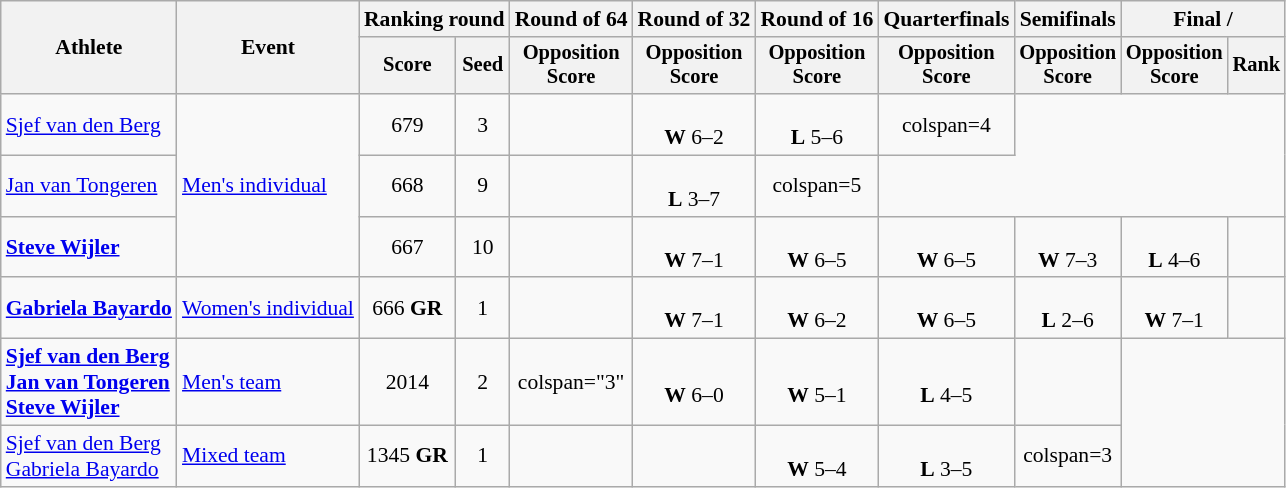<table class="wikitable" style="text-align:center; font-size:90%">
<tr>
<th rowspan="2">Athlete</th>
<th rowspan="2">Event</th>
<th colspan="2">Ranking round</th>
<th>Round of 64</th>
<th>Round of 32</th>
<th>Round of 16</th>
<th>Quarterfinals</th>
<th>Semifinals</th>
<th colspan="2">Final / </th>
</tr>
<tr style="font-size:95%">
<th>Score</th>
<th>Seed</th>
<th>Opposition<br>Score</th>
<th>Opposition<br>Score</th>
<th>Opposition<br>Score</th>
<th>Opposition<br>Score</th>
<th>Opposition<br>Score</th>
<th>Opposition<br>Score</th>
<th>Rank</th>
</tr>
<tr>
<td align="left"><a href='#'>Sjef van den Berg</a></td>
<td align="left" rowspan="3"><a href='#'>Men's individual</a></td>
<td>679</td>
<td>3</td>
<td></td>
<td><br><strong>W</strong> 6–2</td>
<td><br><strong>L</strong> 5–6</td>
<td>colspan=4 </td>
</tr>
<tr>
<td align="left"><a href='#'>Jan van Tongeren</a></td>
<td>668</td>
<td>9</td>
<td></td>
<td><br><strong>L</strong> 3–7</td>
<td>colspan=5 </td>
</tr>
<tr>
<td align="left"><strong><a href='#'>Steve Wijler</a></strong></td>
<td>667</td>
<td>10</td>
<td></td>
<td><br><strong>W</strong> 7–1</td>
<td><br><strong>W</strong> 6–5</td>
<td><br><strong>W</strong> 6–5</td>
<td><br><strong>W</strong> 7–3</td>
<td><br><strong>L</strong> 4–6</td>
<td></td>
</tr>
<tr>
<td align="left"><strong><a href='#'>Gabriela Bayardo</a></strong></td>
<td align="left"><a href='#'>Women's individual</a></td>
<td>666 <strong>GR</strong></td>
<td>1</td>
<td></td>
<td><br><strong>W</strong> 7–1</td>
<td><br><strong>W</strong> 6–2</td>
<td><br><strong>W</strong> 6–5</td>
<td><br><strong>L</strong> 2–6</td>
<td><br><strong>W</strong> 7–1</td>
<td></td>
</tr>
<tr>
<td align="left"><strong><a href='#'>Sjef van den Berg</a><br><a href='#'>Jan van Tongeren</a><br><a href='#'>Steve Wijler</a></strong></td>
<td align="left"><a href='#'>Men's team</a></td>
<td>2014</td>
<td>2</td>
<td>colspan="3" </td>
<td><br><strong>W</strong> 6–0</td>
<td><br><strong>W</strong> 5–1</td>
<td><br><strong>L</strong> 4–5</td>
<td></td>
</tr>
<tr>
<td align="left"><a href='#'>Sjef van den Berg</a><br><a href='#'>Gabriela Bayardo</a></td>
<td align="left"><a href='#'>Mixed team</a></td>
<td>1345 <strong>GR</strong></td>
<td>1</td>
<td></td>
<td></td>
<td><br><strong>W</strong> 5–4</td>
<td><br><strong>L</strong> 3–5</td>
<td>colspan=3 </td>
</tr>
</table>
